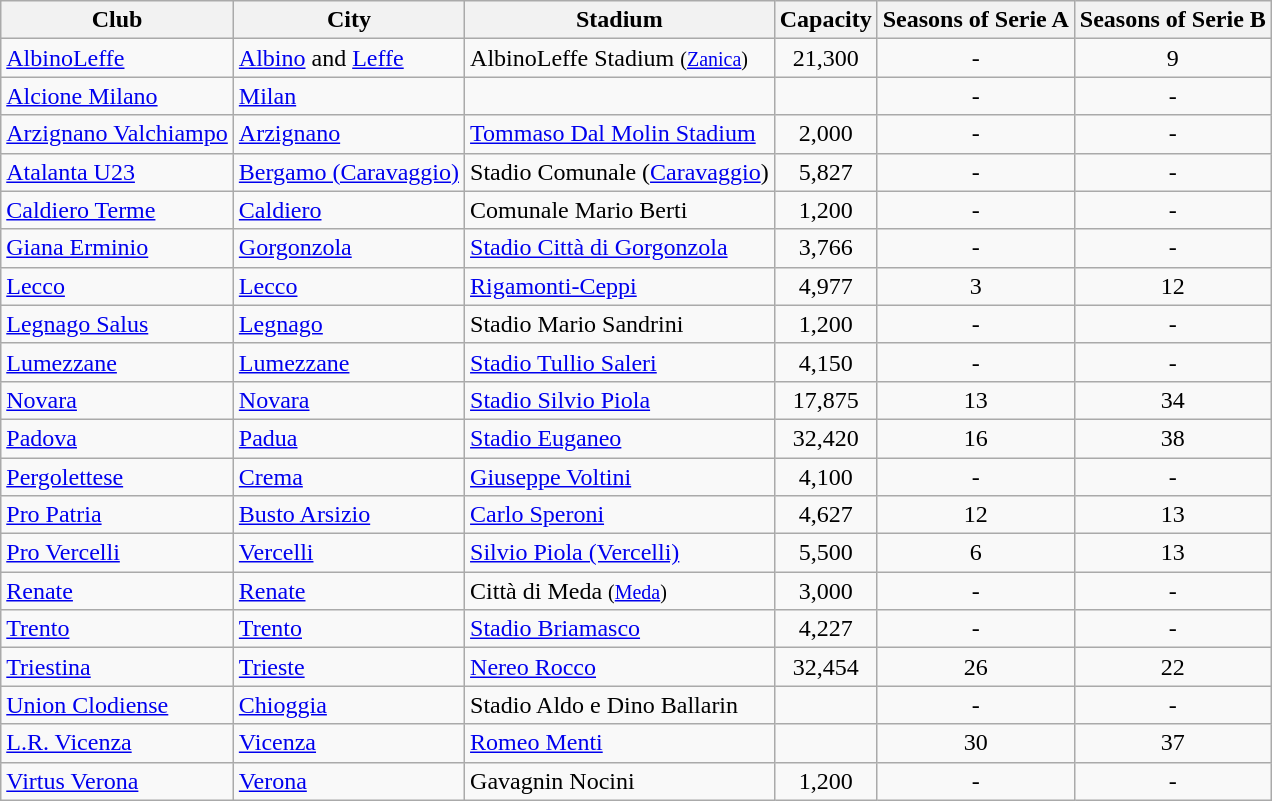<table class="wikitable sortable">
<tr>
<th>Club</th>
<th>City</th>
<th>Stadium</th>
<th>Capacity</th>
<th>Seasons of Serie A</th>
<th>Seasons of Serie B</th>
</tr>
<tr>
<td><a href='#'>AlbinoLeffe</a></td>
<td><a href='#'>Albino</a> and <a href='#'>Leffe</a></td>
<td>AlbinoLeffe Stadium <small>(<a href='#'>Zanica</a>)</small></td>
<td style="text-align:center;">21,300</td>
<td style="text-align:center;">-</td>
<td style="text-align:center;">9</td>
</tr>
<tr>
<td><a href='#'>Alcione Milano</a></td>
<td><a href='#'>Milan</a></td>
<td></td>
<td></td>
<td style="text-align:center;">-</td>
<td style="text-align:center;">-</td>
</tr>
<tr>
<td><a href='#'>Arzignano Valchiampo</a></td>
<td><a href='#'>Arzignano</a></td>
<td><a href='#'>Tommaso Dal Molin Stadium</a></td>
<td style="text-align:center;">2,000</td>
<td style="text-align:center;">-</td>
<td style="text-align:center;">-</td>
</tr>
<tr>
<td><a href='#'>Atalanta U23</a></td>
<td><a href='#'>Bergamo (Caravaggio)</a></td>
<td>Stadio Comunale (<a href='#'>Caravaggio</a>)</td>
<td style="text-align:center;">5,827</td>
<td style="text-align:center;">-</td>
<td style="text-align:center;">-</td>
</tr>
<tr>
<td><a href='#'>Caldiero Terme</a></td>
<td><a href='#'>Caldiero</a></td>
<td>Comunale Mario Berti</td>
<td style="text-align:center;">1,200</td>
<td style="text-align:center;">-</td>
<td style="text-align:center;">-</td>
</tr>
<tr>
<td><a href='#'>Giana Erminio</a></td>
<td><a href='#'>Gorgonzola</a></td>
<td><a href='#'>Stadio Città di Gorgonzola</a></td>
<td style="text-align:center;">3,766</td>
<td style="text-align:center;">-</td>
<td style="text-align:center;">-</td>
</tr>
<tr>
<td><a href='#'>Lecco</a></td>
<td><a href='#'>Lecco</a></td>
<td><a href='#'>Rigamonti-Ceppi</a></td>
<td style="text-align:center;">4,977</td>
<td style="text-align:center;">3</td>
<td style="text-align:center;">12</td>
</tr>
<tr>
<td><a href='#'>Legnago Salus</a></td>
<td><a href='#'>Legnago</a></td>
<td>Stadio Mario Sandrini</td>
<td style="text-align:center;">1,200</td>
<td style="text-align:center;">-</td>
<td style="text-align:center;">-</td>
</tr>
<tr>
<td><a href='#'>Lumezzane</a></td>
<td><a href='#'>Lumezzane</a></td>
<td><a href='#'>Stadio Tullio Saleri</a></td>
<td style="text-align:center;">4,150</td>
<td style="text-align:center;">-</td>
<td style="text-align:center;">-</td>
</tr>
<tr>
<td><a href='#'>Novara</a></td>
<td><a href='#'>Novara</a></td>
<td><a href='#'>Stadio Silvio Piola</a></td>
<td style="text-align:center;">17,875</td>
<td style="text-align:center;">13</td>
<td style="text-align:center;">34</td>
</tr>
<tr>
<td><a href='#'>Padova</a></td>
<td><a href='#'>Padua</a></td>
<td><a href='#'>Stadio Euganeo</a></td>
<td style="text-align:center;">32,420</td>
<td style="text-align:center;">16</td>
<td style="text-align:center;">38</td>
</tr>
<tr>
<td><a href='#'>Pergolettese</a></td>
<td><a href='#'>Crema</a></td>
<td><a href='#'>Giuseppe Voltini</a></td>
<td style="text-align:center;">4,100</td>
<td style="text-align:center;">-</td>
<td style="text-align:center;">-</td>
</tr>
<tr>
<td><a href='#'>Pro Patria</a></td>
<td><a href='#'>Busto Arsizio</a></td>
<td><a href='#'>Carlo Speroni</a></td>
<td style="text-align:center;">4,627</td>
<td style="text-align:center;">12</td>
<td style="text-align:center;">13</td>
</tr>
<tr>
<td><a href='#'>Pro Vercelli</a></td>
<td><a href='#'>Vercelli</a></td>
<td><a href='#'>Silvio Piola (Vercelli)</a></td>
<td style="text-align:center;">5,500</td>
<td style="text-align:center;">6</td>
<td style="text-align:center;">13</td>
</tr>
<tr>
<td><a href='#'>Renate</a></td>
<td><a href='#'>Renate</a></td>
<td>Città di Meda <small>(<a href='#'>Meda</a>)</small></td>
<td style="text-align:center;">3,000</td>
<td style="text-align:center;">-</td>
<td style="text-align:center;">-</td>
</tr>
<tr>
<td><a href='#'>Trento</a></td>
<td><a href='#'>Trento</a></td>
<td><a href='#'>Stadio Briamasco</a></td>
<td style="text-align:center;">4,227</td>
<td style="text-align:center;">-</td>
<td style="text-align:center;">-</td>
</tr>
<tr>
<td><a href='#'>Triestina</a></td>
<td><a href='#'>Trieste</a></td>
<td><a href='#'>Nereo Rocco</a></td>
<td style="text-align:center;">32,454</td>
<td style="text-align:center;">26</td>
<td style="text-align:center;">22</td>
</tr>
<tr>
<td><a href='#'>Union Clodiense</a></td>
<td><a href='#'>Chioggia</a></td>
<td>Stadio Aldo e Dino Ballarin</td>
<td style="text-align:center;"></td>
<td style="text-align:center;">-</td>
<td style="text-align:center;">-</td>
</tr>
<tr>
<td><a href='#'>L.R. Vicenza</a></td>
<td><a href='#'>Vicenza</a></td>
<td><a href='#'>Romeo Menti</a></td>
<td style="text-align:center;"></td>
<td style="text-align:center;">30</td>
<td style="text-align:center;">37</td>
</tr>
<tr>
<td><a href='#'>Virtus Verona</a></td>
<td><a href='#'>Verona</a></td>
<td>Gavagnin Nocini</td>
<td style="text-align:center;">1,200</td>
<td style="text-align:center;">-</td>
<td style="text-align:center;">-</td>
</tr>
</table>
